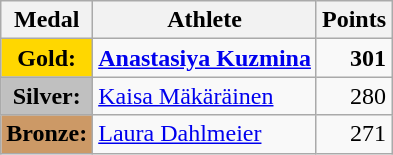<table class="wikitable">
<tr>
<th>Medal</th>
<th>Athlete</th>
<th>Points</th>
</tr>
<tr>
<td style="text-align:center;background-color:gold;"><strong>Gold:</strong></td>
<td> <strong><a href='#'>Anastasiya Kuzmina</a></strong></td>
<td align="right"><strong>301</strong></td>
</tr>
<tr>
<td style="text-align:center;background-color:silver;"><strong>Silver:</strong></td>
<td> <a href='#'>Kaisa Mäkäräinen</a></td>
<td align="right">280</td>
</tr>
<tr>
<td style="text-align:center;background-color:#CC9966;"><strong>Bronze:</strong></td>
<td> <a href='#'>Laura Dahlmeier</a></td>
<td align="right">271</td>
</tr>
</table>
